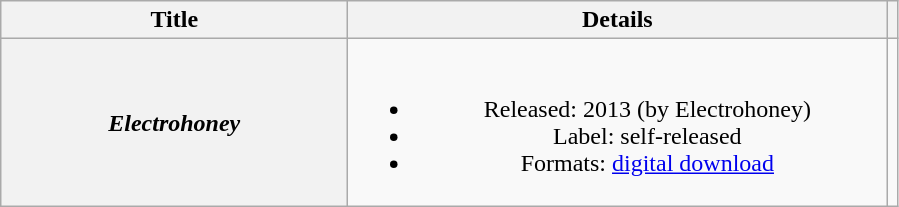<table class="wikitable plainrowheaders" style="text-align:center;">
<tr>
<th rowspan="1" style="width:14em;">Title</th>
<th rowspan="1" style="width:22em;">Details</th>
<th rowspan="1" style="text-align: center;"></th>
</tr>
<tr>
<th scope="row"><em>Electrohoney</em></th>
<td><br><ul><li>Released: 2013 (by Electrohoney)</li><li>Label: self-released</li><li>Formats: <a href='#'>digital download</a></li></ul></td>
<td style="text-align: center;"></td>
</tr>
</table>
